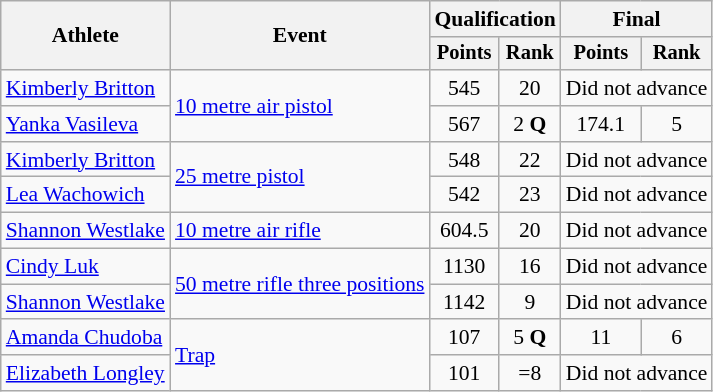<table class="wikitable" style="font-size:90%">
<tr>
<th rowspan=2>Athlete</th>
<th rowspan=2>Event</th>
<th colspan=2>Qualification</th>
<th colspan=2>Final</th>
</tr>
<tr style="font-size:95%">
<th>Points</th>
<th>Rank</th>
<th>Points</th>
<th>Rank</th>
</tr>
<tr align=center>
<td align=left><a href='#'>Kimberly Britton</a></td>
<td align=left rowspan="2"><a href='#'>10 metre air pistol</a></td>
<td>545</td>
<td>20</td>
<td colspan=2>Did not advance</td>
</tr>
<tr align=center>
<td align=left><a href='#'>Yanka Vasileva</a></td>
<td>567</td>
<td>2 <strong>Q</strong></td>
<td>174.1</td>
<td>5</td>
</tr>
<tr align=center>
<td align=left><a href='#'>Kimberly Britton</a></td>
<td align=left rowspan="2"><a href='#'>25 metre pistol</a></td>
<td>548</td>
<td>22</td>
<td colspan=2>Did not advance</td>
</tr>
<tr align=center>
<td align=left><a href='#'>Lea Wachowich</a></td>
<td>542</td>
<td>23</td>
<td colspan=2>Did not advance</td>
</tr>
<tr align=center>
<td align=left><a href='#'>Shannon Westlake</a></td>
<td align=left><a href='#'>10 metre air rifle</a></td>
<td>604.5</td>
<td>20</td>
<td colspan=2>Did not advance</td>
</tr>
<tr align=center>
<td align=left><a href='#'>Cindy Luk</a></td>
<td align=left rowspan="2"><a href='#'>50 metre rifle three positions</a></td>
<td>1130</td>
<td>16</td>
<td colspan=2>Did not advance</td>
</tr>
<tr align=center>
<td align=left><a href='#'>Shannon Westlake</a></td>
<td>1142</td>
<td>9</td>
<td colspan=2>Did not advance</td>
</tr>
<tr align=center>
<td align=left><a href='#'>Amanda Chudoba</a></td>
<td align=left rowspan="2"><a href='#'>Trap</a></td>
<td>107</td>
<td>5 <strong>Q</strong></td>
<td>11</td>
<td>6</td>
</tr>
<tr align=center>
<td align=left><a href='#'>Elizabeth Longley</a></td>
<td>101</td>
<td>=8</td>
<td colspan=2>Did not advance</td>
</tr>
</table>
